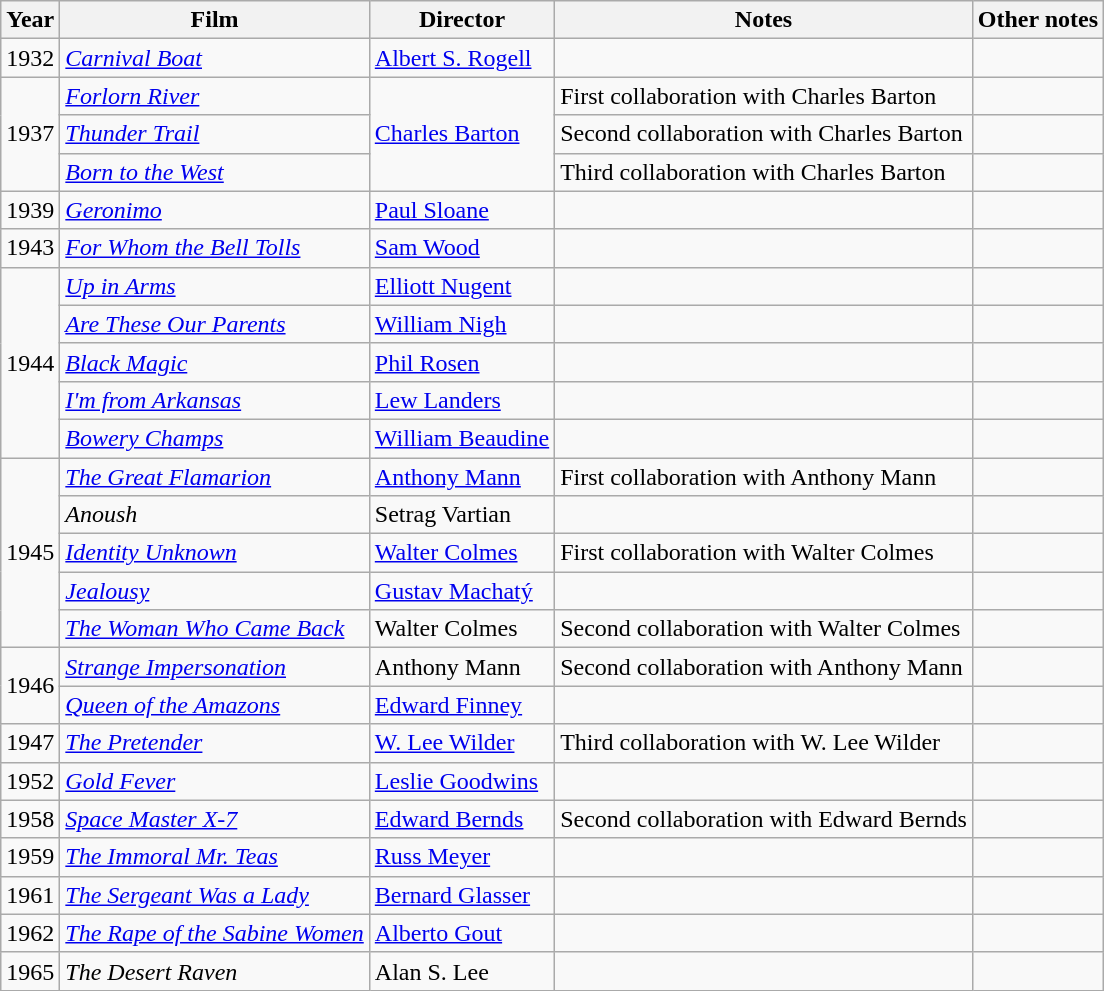<table class="wikitable">
<tr>
<th>Year</th>
<th>Film</th>
<th>Director</th>
<th>Notes</th>
<th>Other notes</th>
</tr>
<tr>
<td>1932</td>
<td><em><a href='#'>Carnival Boat</a></em></td>
<td><a href='#'>Albert S. Rogell</a></td>
<td></td>
<td></td>
</tr>
<tr>
<td rowspan=3>1937</td>
<td><em><a href='#'>Forlorn River</a></em></td>
<td rowspan=3><a href='#'>Charles Barton</a></td>
<td>First collaboration with Charles Barton</td>
<td></td>
</tr>
<tr>
<td><em><a href='#'>Thunder Trail</a></em></td>
<td>Second collaboration with Charles Barton</td>
<td></td>
</tr>
<tr>
<td><em><a href='#'>Born to the West</a></em></td>
<td>Third collaboration with Charles Barton</td>
<td></td>
</tr>
<tr>
<td>1939</td>
<td><em><a href='#'>Geronimo</a></em></td>
<td><a href='#'>Paul Sloane</a></td>
<td></td>
<td></td>
</tr>
<tr>
<td>1943</td>
<td><em><a href='#'>For Whom the Bell Tolls</a></em></td>
<td><a href='#'>Sam Wood</a></td>
<td></td>
<td></td>
</tr>
<tr>
<td rowspan=5>1944</td>
<td><em><a href='#'>Up in Arms</a></em></td>
<td><a href='#'>Elliott Nugent</a></td>
<td></td>
<td></td>
</tr>
<tr>
<td><em><a href='#'>Are These Our Parents</a></em></td>
<td><a href='#'>William Nigh</a></td>
<td></td>
<td></td>
</tr>
<tr>
<td><em><a href='#'>Black Magic</a></em></td>
<td><a href='#'>Phil Rosen</a></td>
<td></td>
<td></td>
</tr>
<tr>
<td><em><a href='#'>I'm from Arkansas</a></em></td>
<td><a href='#'>Lew Landers</a></td>
<td></td>
<td></td>
</tr>
<tr>
<td><em><a href='#'>Bowery Champs</a></em></td>
<td><a href='#'>William Beaudine</a></td>
<td></td>
<td></td>
</tr>
<tr>
<td rowspan=5>1945</td>
<td><em><a href='#'>The Great Flamarion</a></em></td>
<td><a href='#'>Anthony Mann</a></td>
<td>First collaboration with Anthony Mann</td>
<td></td>
</tr>
<tr>
<td><em>Anoush</em></td>
<td>Setrag Vartian</td>
<td></td>
<td></td>
</tr>
<tr>
<td><em><a href='#'>Identity Unknown</a></em></td>
<td><a href='#'>Walter Colmes</a></td>
<td>First collaboration with Walter Colmes</td>
<td></td>
</tr>
<tr>
<td><em><a href='#'>Jealousy</a></em></td>
<td><a href='#'>Gustav Machatý</a></td>
<td></td>
<td></td>
</tr>
<tr>
<td><em><a href='#'>The Woman Who Came Back</a></em></td>
<td>Walter Colmes</td>
<td>Second collaboration with Walter Colmes</td>
<td></td>
</tr>
<tr>
<td rowspan=2>1946</td>
<td><em><a href='#'>Strange Impersonation</a></em></td>
<td>Anthony Mann</td>
<td>Second collaboration with Anthony Mann</td>
<td></td>
</tr>
<tr>
<td><em><a href='#'>Queen of the Amazons</a></em></td>
<td><a href='#'>Edward Finney</a></td>
<td></td>
<td></td>
</tr>
<tr>
<td>1947</td>
<td><em><a href='#'>The Pretender</a></em></td>
<td><a href='#'>W. Lee Wilder</a></td>
<td>Third collaboration with W. Lee Wilder</td>
<td></td>
</tr>
<tr>
<td>1952</td>
<td><em><a href='#'>Gold Fever</a></em></td>
<td><a href='#'>Leslie Goodwins</a></td>
<td></td>
<td></td>
</tr>
<tr>
<td>1958</td>
<td><em><a href='#'>Space Master X-7</a></em></td>
<td><a href='#'>Edward Bernds</a></td>
<td>Second collaboration with Edward Bernds</td>
<td></td>
</tr>
<tr>
<td>1959</td>
<td><em><a href='#'>The Immoral Mr. Teas</a></em></td>
<td><a href='#'>Russ Meyer</a></td>
<td></td>
<td></td>
</tr>
<tr>
<td>1961</td>
<td><em><a href='#'>The Sergeant Was a Lady</a></em></td>
<td><a href='#'>Bernard Glasser</a></td>
<td></td>
<td></td>
</tr>
<tr>
<td>1962</td>
<td><em><a href='#'>The Rape of the Sabine Women</a></em></td>
<td><a href='#'>Alberto Gout</a></td>
<td></td>
<td></td>
</tr>
<tr>
<td>1965</td>
<td><em>The Desert Raven</em></td>
<td>Alan S. Lee</td>
<td></td>
<td></td>
</tr>
</table>
